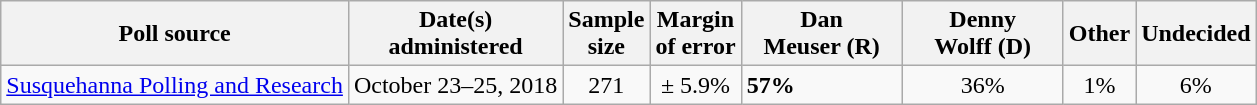<table class="wikitable">
<tr>
<th>Poll source</th>
<th>Date(s)<br>administered</th>
<th>Sample<br>size</th>
<th>Margin<br>of error</th>
<th style="width:100px;">Dan<br>Meuser (R)</th>
<th style="width:100px;">Denny<br>Wolff (D)</th>
<th>Other</th>
<th>Undecided</th>
</tr>
<tr>
<td><a href='#'>Susquehanna Polling and Research</a></td>
<td align=center>October 23–25, 2018</td>
<td align=center>271</td>
<td align=center>± 5.9%</td>
<td><strong>57%</strong></td>
<td align=center>36%</td>
<td align=center>1%</td>
<td align=center>6%</td>
</tr>
</table>
